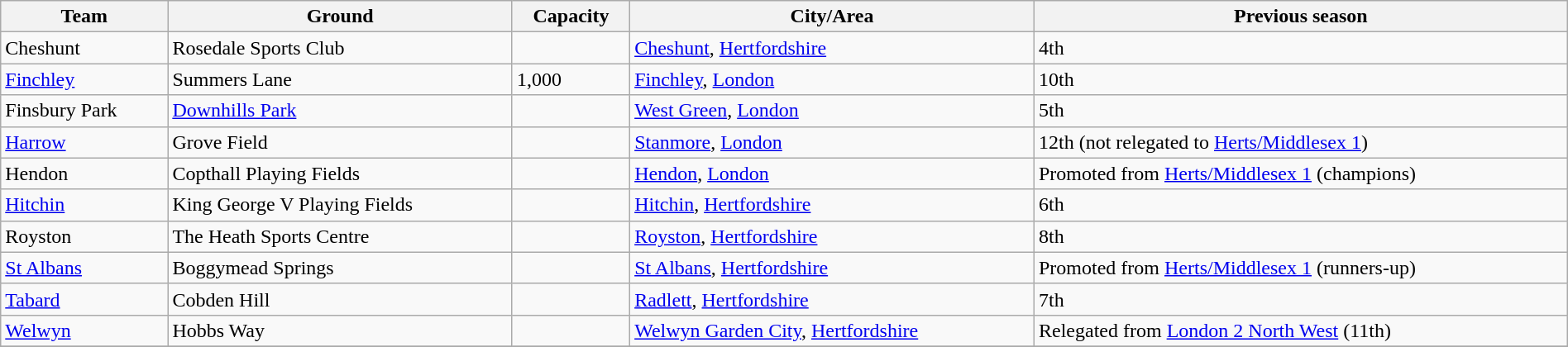<table class="wikitable sortable" width=100%>
<tr>
<th>Team</th>
<th>Ground</th>
<th>Capacity</th>
<th>City/Area</th>
<th>Previous season</th>
</tr>
<tr>
<td>Cheshunt</td>
<td>Rosedale Sports Club</td>
<td></td>
<td><a href='#'>Cheshunt</a>, <a href='#'>Hertfordshire</a></td>
<td>4th</td>
</tr>
<tr>
<td><a href='#'>Finchley</a></td>
<td>Summers Lane</td>
<td>1,000</td>
<td><a href='#'>Finchley</a>, <a href='#'>London</a></td>
<td>10th</td>
</tr>
<tr>
<td>Finsbury Park</td>
<td><a href='#'>Downhills Park</a></td>
<td></td>
<td><a href='#'>West Green</a>, <a href='#'>London</a></td>
<td>5th</td>
</tr>
<tr>
<td><a href='#'>Harrow</a></td>
<td>Grove Field</td>
<td></td>
<td><a href='#'>Stanmore</a>, <a href='#'>London</a></td>
<td>12th (not relegated to <a href='#'>Herts/Middlesex 1</a>)</td>
</tr>
<tr>
<td>Hendon</td>
<td>Copthall Playing Fields</td>
<td></td>
<td><a href='#'>Hendon</a>, <a href='#'>London</a></td>
<td>Promoted from <a href='#'>Herts/Middlesex 1</a> (champions)</td>
</tr>
<tr>
<td><a href='#'>Hitchin</a></td>
<td>King George V Playing Fields</td>
<td></td>
<td><a href='#'>Hitchin</a>, <a href='#'>Hertfordshire</a></td>
<td>6th</td>
</tr>
<tr>
<td>Royston</td>
<td>The Heath Sports Centre</td>
<td></td>
<td><a href='#'>Royston</a>, <a href='#'>Hertfordshire</a></td>
<td>8th</td>
</tr>
<tr>
<td><a href='#'>St Albans</a></td>
<td>Boggymead Springs</td>
<td></td>
<td><a href='#'>St Albans</a>, <a href='#'>Hertfordshire</a></td>
<td>Promoted from <a href='#'>Herts/Middlesex 1</a> (runners-up)</td>
</tr>
<tr>
<td><a href='#'>Tabard</a></td>
<td>Cobden Hill</td>
<td></td>
<td><a href='#'>Radlett</a>, <a href='#'>Hertfordshire</a></td>
<td>7th</td>
</tr>
<tr>
<td><a href='#'>Welwyn</a></td>
<td>Hobbs Way</td>
<td></td>
<td><a href='#'>Welwyn Garden City</a>, <a href='#'>Hertfordshire</a></td>
<td>Relegated from <a href='#'>London 2 North West</a> (11th)</td>
</tr>
<tr>
</tr>
</table>
